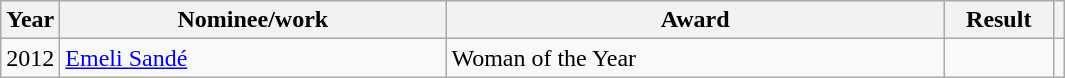<table class="wikitable">
<tr>
<th>Year</th>
<th width="250">Nominee/work</th>
<th width="325">Award</th>
<th width="65">Result</th>
<th></th>
</tr>
<tr>
<td>2012</td>
<td><a href='#'>Emeli Sandé</a></td>
<td>Woman of the Year</td>
<td></td>
<td style="text-align:center;"></td>
</tr>
</table>
